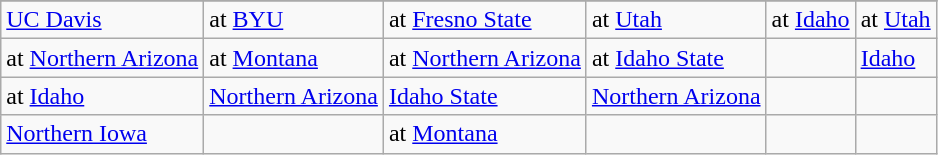<table class="wikitable">
<tr>
</tr>
<tr>
<td><a href='#'>UC Davis</a></td>
<td>at <a href='#'>BYU</a></td>
<td>at <a href='#'>Fresno State</a></td>
<td>at <a href='#'>Utah</a></td>
<td>at <a href='#'>Idaho</a></td>
<td>at <a href='#'>Utah</a></td>
</tr>
<tr>
<td>at <a href='#'>Northern Arizona</a></td>
<td>at <a href='#'>Montana</a></td>
<td>at <a href='#'>Northern Arizona</a></td>
<td>at <a href='#'>Idaho State</a></td>
<td></td>
<td><a href='#'>Idaho</a></td>
</tr>
<tr>
<td>at <a href='#'>Idaho</a></td>
<td><a href='#'>Northern Arizona</a></td>
<td><a href='#'>Idaho State</a></td>
<td><a href='#'>Northern Arizona</a></td>
<td></td>
<td></td>
</tr>
<tr>
<td><a href='#'>Northern Iowa</a></td>
<td></td>
<td>at <a href='#'>Montana</a></td>
<td></td>
<td></td>
<td></td>
</tr>
</table>
